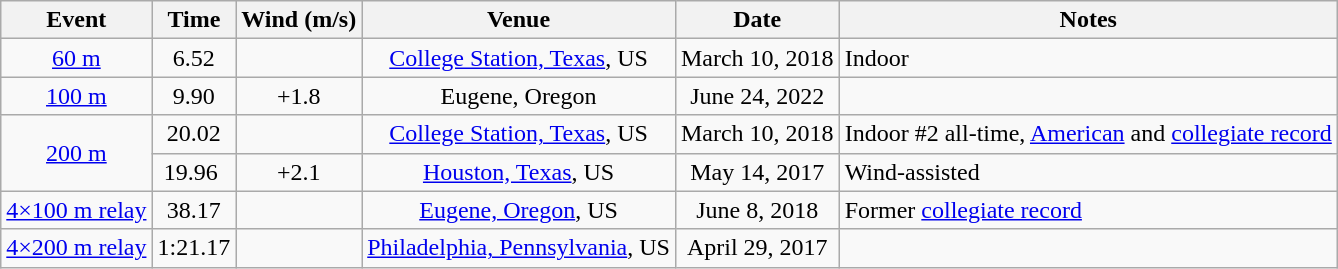<table class=wikitable style=text-align:center>
<tr>
<th>Event</th>
<th>Time</th>
<th>Wind (m/s)</th>
<th>Venue</th>
<th>Date</th>
<th>Notes</th>
</tr>
<tr>
<td><a href='#'>60&nbsp;m</a></td>
<td>6.52</td>
<td></td>
<td><a href='#'>College Station, Texas</a>, US</td>
<td>March 10, 2018</td>
<td align=left>Indoor</td>
</tr>
<tr>
<td><a href='#'>100&nbsp;m</a></td>
<td>9.90</td>
<td>+1.8</td>
<td>Eugene, Oregon</td>
<td>June 24, 2022</td>
<td align=left></td>
</tr>
<tr>
<td rowspan=2><a href='#'>200&nbsp;m</a></td>
<td>20.02</td>
<td></td>
<td><a href='#'>College Station, Texas</a>, US</td>
<td>March 10, 2018</td>
<td align=left>Indoor #2 all-time, <a href='#'>American</a> and <a href='#'>collegiate record</a></td>
</tr>
<tr>
<td>19.96 </td>
<td>+2.1</td>
<td><a href='#'>Houston, Texas</a>, US</td>
<td>May 14, 2017</td>
<td align=left>Wind-assisted</td>
</tr>
<tr>
<td><a href='#'>4×100&nbsp;m relay</a></td>
<td>38.17</td>
<td></td>
<td><a href='#'>Eugene, Oregon</a>, US</td>
<td>June 8, 2018</td>
<td align=left>Former <a href='#'>collegiate record</a></td>
</tr>
<tr>
<td><a href='#'>4×200&nbsp;m relay</a></td>
<td>1:21.17</td>
<td></td>
<td><a href='#'>Philadelphia, Pennsylvania</a>, US</td>
<td>April 29, 2017</td>
<td align=left></td>
</tr>
</table>
